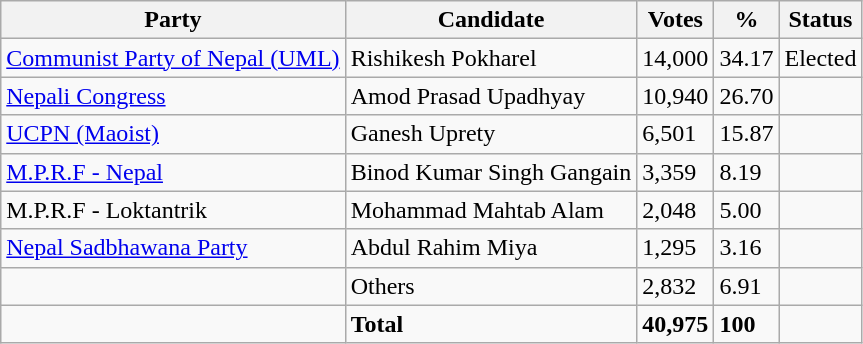<table class="wikitable">
<tr>
<th>Party</th>
<th>Candidate</th>
<th>Votes</th>
<th>%</th>
<th>Status</th>
</tr>
<tr>
<td><a href='#'>Communist Party of Nepal (UML)</a></td>
<td>Rishikesh Pokharel</td>
<td>14,000</td>
<td>34.17</td>
<td>Elected</td>
</tr>
<tr>
<td><a href='#'>Nepali Congress</a></td>
<td>Amod Prasad Upadhyay</td>
<td>10,940</td>
<td>26.70</td>
<td></td>
</tr>
<tr>
<td><a href='#'>UCPN (Maoist)</a></td>
<td>Ganesh Uprety</td>
<td>6,501</td>
<td>15.87</td>
<td></td>
</tr>
<tr>
<td><a href='#'>M.P.R.F - Nepal</a></td>
<td>Binod Kumar Singh Gangain</td>
<td>3,359</td>
<td>8.19</td>
<td></td>
</tr>
<tr>
<td>M.P.R.F - Loktantrik</td>
<td>Mohammad Mahtab Alam</td>
<td>2,048</td>
<td>5.00</td>
<td></td>
</tr>
<tr>
<td><a href='#'>Nepal Sadbhawana Party</a></td>
<td>Abdul Rahim Miya</td>
<td>1,295</td>
<td>3.16</td>
<td></td>
</tr>
<tr>
<td></td>
<td>Others</td>
<td>2,832</td>
<td>6.91</td>
<td></td>
</tr>
<tr>
<td></td>
<td><strong>Total</strong></td>
<td><strong>40,975</strong></td>
<td><strong>100</strong></td>
<td></td>
</tr>
</table>
